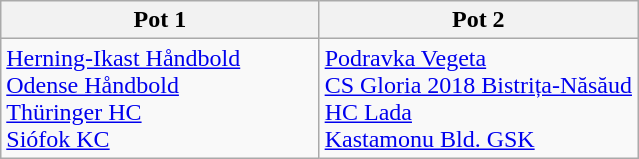<table class="wikitable">
<tr>
<th style="width:50%;">Pot 1</th>
<th style="width:50%;">Pot 2</th>
</tr>
<tr>
<td valign="top"> <a href='#'>Herning-Ikast Håndbold</a><br> <a href='#'>Odense Håndbold</a><br> <a href='#'>Thüringer HC</a><br> <a href='#'>Siófok KC</a></td>
<td valign="top"> <a href='#'>Podravka Vegeta</a><br> <a href='#'>CS Gloria 2018 Bistrița-Năsăud</a><br> <a href='#'>HC Lada</a><br> <a href='#'>Kastamonu Bld. GSK</a></td>
</tr>
</table>
